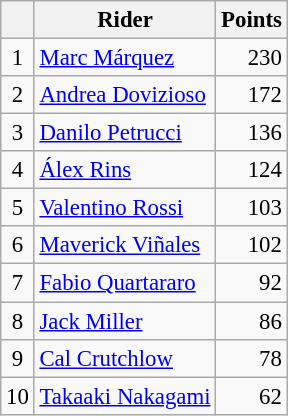<table class="wikitable" style="font-size: 95%;">
<tr>
<th></th>
<th>Rider</th>
<th>Points</th>
</tr>
<tr>
<td align=center>1</td>
<td> <a href='#'>Marc Márquez</a></td>
<td align=right>230</td>
</tr>
<tr>
<td align=center>2</td>
<td> <a href='#'>Andrea Dovizioso</a></td>
<td align=right>172</td>
</tr>
<tr>
<td align=center>3</td>
<td> <a href='#'>Danilo Petrucci</a></td>
<td align=right>136</td>
</tr>
<tr>
<td align=center>4</td>
<td> <a href='#'>Álex Rins</a></td>
<td align=right>124</td>
</tr>
<tr>
<td align=center>5</td>
<td> <a href='#'>Valentino Rossi</a></td>
<td align=right>103</td>
</tr>
<tr>
<td align=center>6</td>
<td> <a href='#'>Maverick Viñales</a></td>
<td align=right>102</td>
</tr>
<tr>
<td align=center>7</td>
<td> <a href='#'>Fabio Quartararo</a></td>
<td align=right>92</td>
</tr>
<tr>
<td align=center>8</td>
<td> <a href='#'>Jack Miller</a></td>
<td align=right>86</td>
</tr>
<tr>
<td align=center>9</td>
<td> <a href='#'>Cal Crutchlow</a></td>
<td align=right>78</td>
</tr>
<tr>
<td align=center>10</td>
<td> <a href='#'>Takaaki Nakagami</a></td>
<td align=right>62</td>
</tr>
</table>
